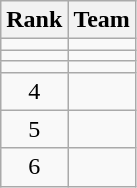<table class="wikitable">
<tr>
<th>Rank</th>
<th>Team</th>
</tr>
<tr>
<td align=center></td>
<td></td>
</tr>
<tr>
<td align=center></td>
<td></td>
</tr>
<tr>
<td align=center></td>
<td></td>
</tr>
<tr>
<td align=center>4</td>
<td></td>
</tr>
<tr>
<td align=center>5</td>
<td></td>
</tr>
<tr>
<td align=center>6</td>
<td></td>
</tr>
</table>
